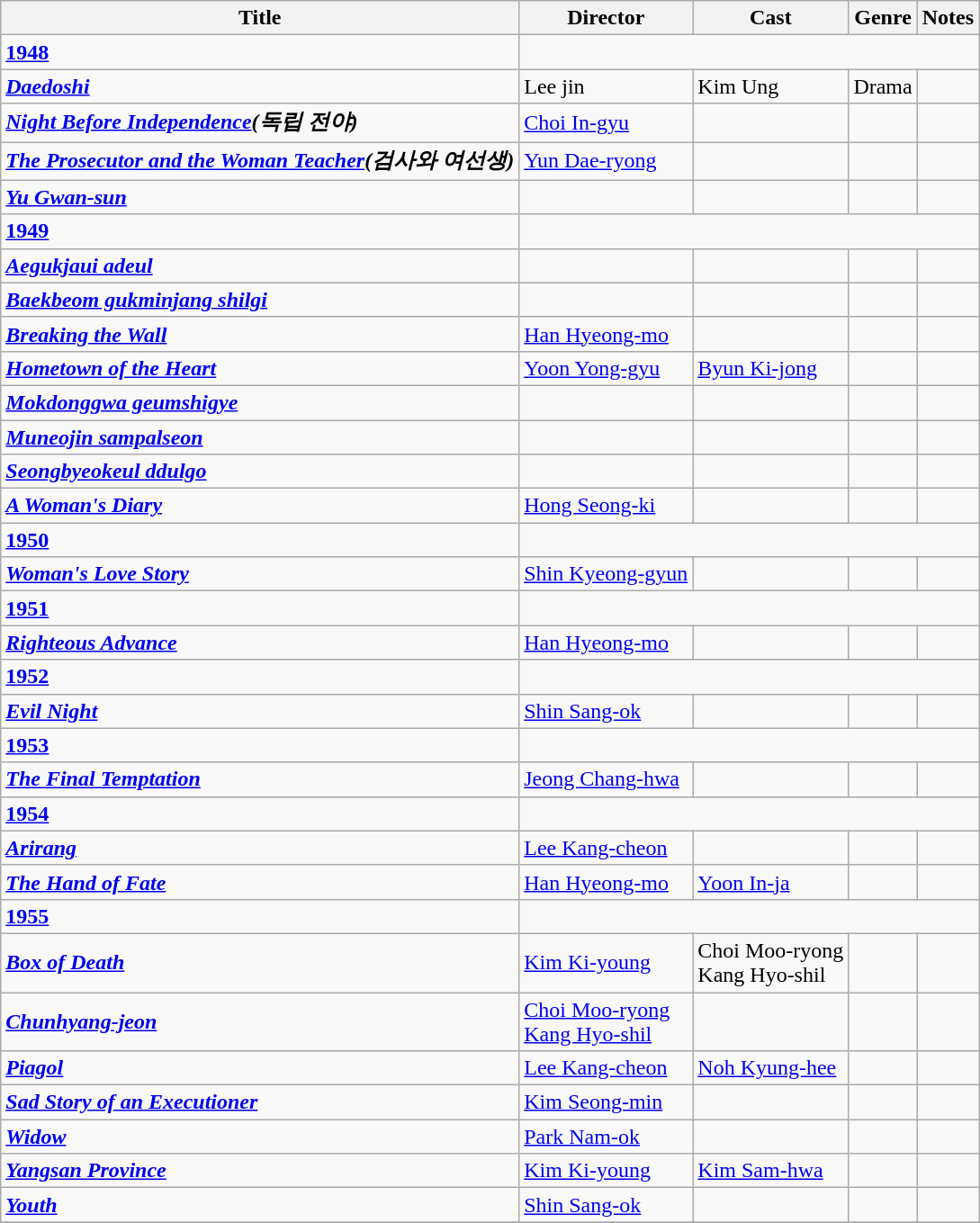<table class="wikitable">
<tr>
<th>Title</th>
<th>Director</th>
<th>Cast</th>
<th>Genre</th>
<th>Notes</th>
</tr>
<tr>
<td><strong><a href='#'>1948</a></strong></td>
</tr>
<tr>
<td><strong><em><a href='#'>Daedoshi</a></em></strong></td>
<td>Lee jin</td>
<td>Kim Ung</td>
<td>Drama</td>
<td></td>
</tr>
<tr>
<td><strong><em><a href='#'>Night Before Independence</a>(독립 전야)</em></strong></td>
<td><a href='#'>Choi In-gyu</a></td>
<td></td>
<td></td>
<td></td>
</tr>
<tr>
<td><strong><em><a href='#'>The Prosecutor and the Woman Teacher</a>(검사와 여선생)</em></strong></td>
<td><a href='#'>Yun Dae-ryong</a></td>
<td></td>
<td></td>
<td></td>
</tr>
<tr>
<td><strong><em><a href='#'>Yu Gwan-sun</a></em></strong></td>
<td></td>
<td></td>
<td></td>
<td></td>
</tr>
<tr>
<td><strong><a href='#'>1949</a></strong></td>
</tr>
<tr>
<td><strong><em><a href='#'>Aegukjaui adeul</a></em></strong></td>
<td></td>
<td></td>
<td></td>
<td></td>
</tr>
<tr>
<td><strong><em><a href='#'>Baekbeom gukminjang shilgi</a></em></strong></td>
<td></td>
<td></td>
<td></td>
<td></td>
</tr>
<tr>
<td><strong><em><a href='#'>Breaking the Wall</a></em></strong></td>
<td><a href='#'>Han Hyeong-mo</a></td>
<td></td>
<td></td>
<td></td>
</tr>
<tr>
<td><strong><em><a href='#'>Hometown of the Heart</a></em></strong></td>
<td><a href='#'>Yoon Yong-gyu</a></td>
<td><a href='#'>Byun Ki-jong</a></td>
<td></td>
<td></td>
</tr>
<tr>
<td><strong><em><a href='#'>Mokdonggwa geumshigye</a></em></strong></td>
<td></td>
<td></td>
<td></td>
<td></td>
</tr>
<tr>
<td><strong><em><a href='#'>Muneojin sampalseon</a></em></strong></td>
<td></td>
<td></td>
<td></td>
<td></td>
</tr>
<tr>
<td><strong><em><a href='#'>Seongbyeokeul ddulgo</a></em></strong></td>
<td></td>
<td></td>
<td></td>
<td></td>
</tr>
<tr>
<td><strong><em><a href='#'>A Woman's Diary</a></em></strong></td>
<td><a href='#'>Hong Seong-ki</a></td>
<td></td>
<td></td>
<td></td>
</tr>
<tr>
<td><strong><a href='#'>1950</a></strong></td>
</tr>
<tr>
<td><strong><em><a href='#'>Woman's Love Story</a></em></strong></td>
<td><a href='#'>Shin Kyeong-gyun</a></td>
<td></td>
<td></td>
<td></td>
</tr>
<tr>
<td><strong><a href='#'>1951</a></strong></td>
</tr>
<tr>
<td><strong><em><a href='#'>Righteous Advance</a></em></strong></td>
<td><a href='#'>Han Hyeong-mo</a></td>
<td></td>
<td></td>
<td></td>
</tr>
<tr>
<td><strong><a href='#'>1952</a></strong></td>
</tr>
<tr>
<td><strong><em><a href='#'>Evil Night</a></em></strong></td>
<td><a href='#'>Shin Sang-ok</a></td>
<td></td>
<td></td>
<td></td>
</tr>
<tr>
<td><strong><a href='#'>1953</a></strong></td>
</tr>
<tr>
<td><strong><em><a href='#'>The Final Temptation</a></em></strong></td>
<td><a href='#'>Jeong Chang-hwa</a></td>
<td></td>
<td></td>
<td></td>
</tr>
<tr>
<td><strong><a href='#'>1954</a></strong></td>
</tr>
<tr>
<td><strong><em><a href='#'>Arirang</a></em></strong></td>
<td><a href='#'>Lee Kang-cheon</a></td>
<td></td>
<td></td>
<td></td>
</tr>
<tr>
<td><strong><em><a href='#'>The Hand of Fate</a></em></strong></td>
<td><a href='#'>Han Hyeong-mo</a></td>
<td><a href='#'>Yoon In-ja</a></td>
<td></td>
<td></td>
</tr>
<tr>
<td><strong><a href='#'>1955</a></strong></td>
</tr>
<tr>
<td><strong><em><a href='#'>Box of Death</a></em></strong></td>
<td><a href='#'>Kim Ki-young</a></td>
<td>Choi Moo-ryong<br>Kang Hyo-shil</td>
<td></td>
<td></td>
</tr>
<tr>
<td><strong><em><a href='#'>Chunhyang-jeon</a></em></strong></td>
<td><a href='#'>Choi Moo-ryong</a><br><a href='#'>Kang Hyo-shil</a></td>
<td></td>
<td></td>
<td></td>
</tr>
<tr>
<td><strong><em><a href='#'>Piagol</a></em></strong></td>
<td><a href='#'>Lee Kang-cheon</a></td>
<td><a href='#'>Noh Kyung-hee</a></td>
<td></td>
<td></td>
</tr>
<tr>
<td><strong><em><a href='#'>Sad Story of an Executioner</a></em></strong></td>
<td><a href='#'>Kim Seong-min</a></td>
<td></td>
<td></td>
<td></td>
</tr>
<tr>
<td><strong><em><a href='#'>Widow</a></em></strong></td>
<td><a href='#'>Park Nam-ok</a></td>
<td></td>
<td></td>
<td></td>
</tr>
<tr>
<td><strong><em><a href='#'>Yangsan Province</a></em></strong></td>
<td><a href='#'>Kim Ki-young</a></td>
<td><a href='#'>Kim Sam-hwa</a></td>
<td></td>
<td></td>
</tr>
<tr>
<td><strong><em><a href='#'>Youth</a></em></strong></td>
<td><a href='#'>Shin Sang-ok</a></td>
<td></td>
<td></td>
<td></td>
</tr>
<tr>
</tr>
</table>
